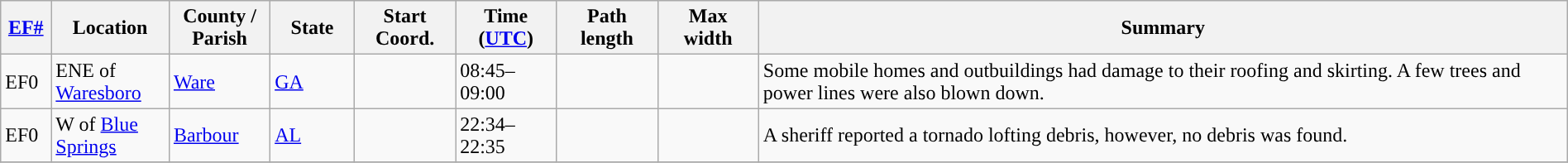<table class="wikitable sortable" style="width:100%;">
<tr>
<th scope="col"  style="width:3%; text-align:center;"><a href='#'>EF#</a></th>
<th scope="col"  style="width:7%; text-align:center;" class="unsortable">Location</th>
<th scope="col"  style="width:6%; text-align:center;" class="unsortable">County / Parish</th>
<th scope="col"  style="width:5%; text-align:center;">State</th>
<th scope="col"  style="width:6%; text-align:center;">Start Coord.</th>
<th scope="col"  style="width:6%; text-align:center;">Time (<a href='#'>UTC</a>)</th>
<th scope="col"  style="width:6%; text-align:center;">Path length</th>
<th scope="col"  style="width:6%; text-align:center;">Max width</th>
<th scope="col" class="unsortable" style="width:48%; text-align:center;">Summary</th>
</tr>
<tr>
<td>EF0</td>
<td>ENE of <a href='#'>Waresboro</a></td>
<td><a href='#'>Ware</a></td>
<td><a href='#'>GA</a></td>
<td></td>
<td>08:45–09:00</td>
<td></td>
<td></td>
<td>Some mobile homes and outbuildings had damage to their roofing and skirting. A few trees and power lines were also blown down.</td>
</tr>
<tr>
<td>EF0</td>
<td>W of <a href='#'>Blue Springs</a></td>
<td><a href='#'>Barbour</a></td>
<td><a href='#'>AL</a></td>
<td></td>
<td>22:34–22:35</td>
<td></td>
<td></td>
<td>A sheriff reported a tornado lofting debris, however, no debris was found.</td>
</tr>
<tr>
</tr>
</table>
